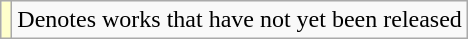<table class="wikitable">
<tr>
<td style="background:#FFFFCC;"></td>
<td>Denotes works that have not yet been released</td>
</tr>
</table>
